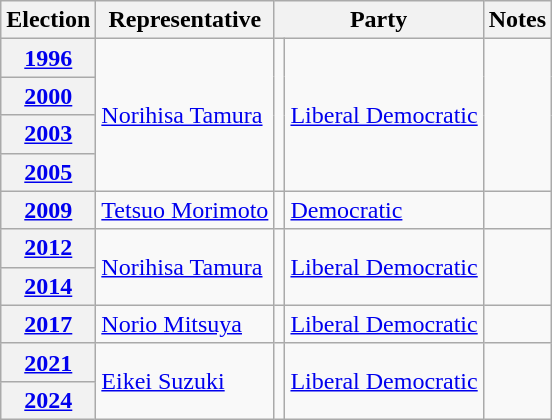<table class=wikitable>
<tr valign=bottom>
<th>Election</th>
<th>Representative</th>
<th colspan="2">Party</th>
<th>Notes</th>
</tr>
<tr>
<th><a href='#'>1996</a>  </th>
<td rowspan="4"><a href='#'>Norihisa Tamura</a></td>
<td rowspan="4" bgcolor=></td>
<td rowspan="4"><a href='#'>Liberal Democratic</a></td>
<td rowspan="4"></td>
</tr>
<tr>
<th><a href='#'>2000</a></th>
</tr>
<tr>
<th><a href='#'>2003</a></th>
</tr>
<tr>
<th><a href='#'>2005</a></th>
</tr>
<tr>
<th><a href='#'>2009</a></th>
<td><a href='#'>Tetsuo Morimoto</a></td>
<td bgcolor=></td>
<td><a href='#'>Democratic</a></td>
<td></td>
</tr>
<tr>
<th><a href='#'>2012</a></th>
<td rowspan="2"><a href='#'>Norihisa Tamura</a></td>
<td rowspan="2" bgcolor=></td>
<td rowspan="2"><a href='#'>Liberal Democratic</a></td>
<td rowspan="2"></td>
</tr>
<tr>
<th><a href='#'>2014</a></th>
</tr>
<tr>
<th><a href='#'>2017</a></th>
<td><a href='#'>Norio Mitsuya</a></td>
<td bgcolor=></td>
<td><a href='#'>Liberal Democratic</a></td>
<td></td>
</tr>
<tr>
<th><a href='#'>2021</a></th>
<td rowspan="2"><a href='#'>Eikei Suzuki</a></td>
<td rowspan="2"bgcolor=></td>
<td rowspan="2"><a href='#'>Liberal Democratic</a></td>
<td rowspan="2"></td>
</tr>
<tr>
<th><a href='#'>2024</a></th>
</tr>
</table>
